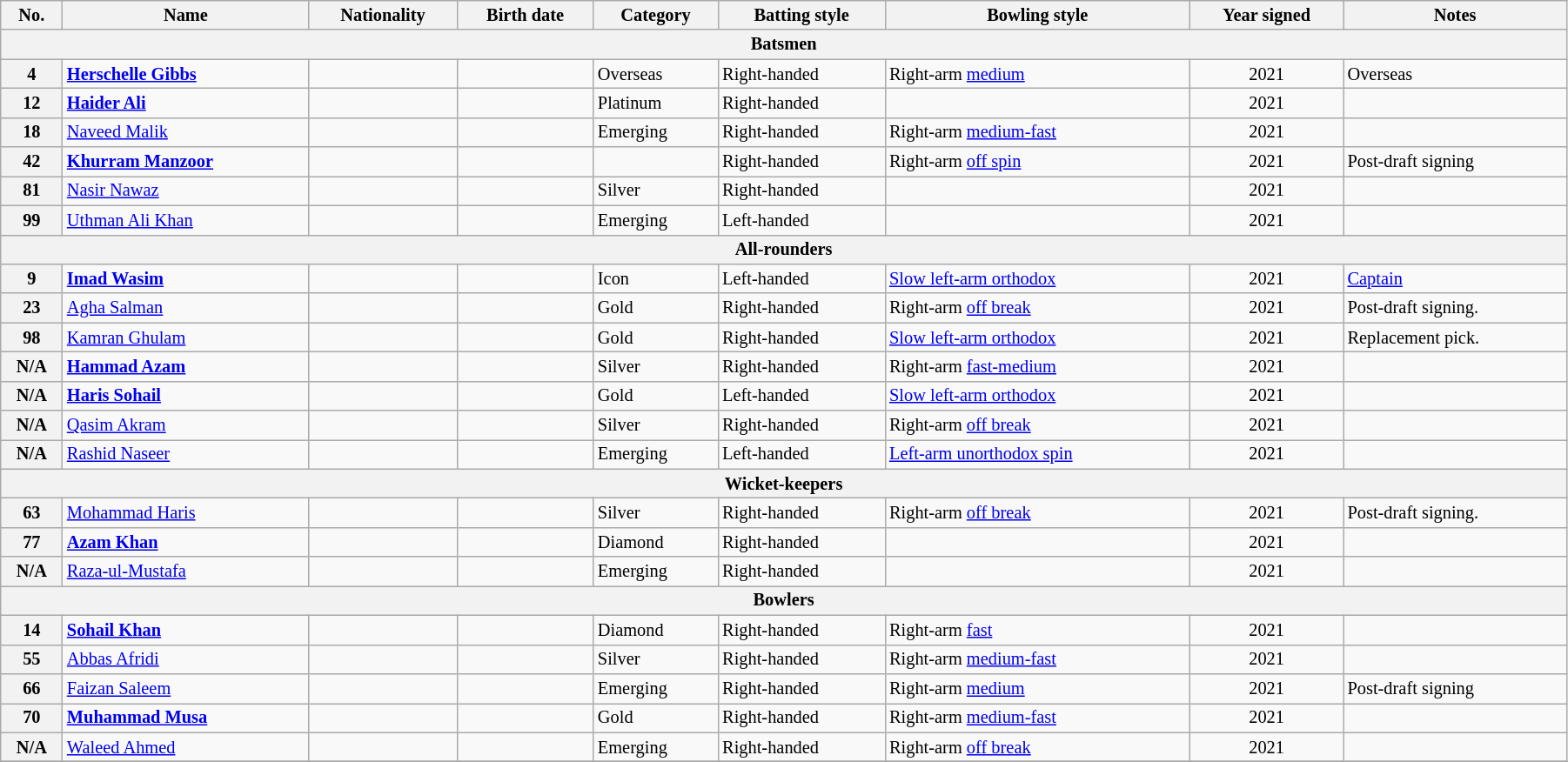<table class="wikitable" style="font-size:85%; width:95%;">
<tr>
<th>No.</th>
<th>Name</th>
<th>Nationality</th>
<th>Birth date</th>
<th>Category</th>
<th>Batting style</th>
<th>Bowling style</th>
<th>Year signed</th>
<th>Notes</th>
</tr>
<tr>
<th colspan="9" style=text-align:center;">Batsmen</th>
</tr>
<tr>
<th>4</th>
<td><strong><a href='#'>Herschelle Gibbs</a></strong></td>
<td></td>
<td></td>
<td>Overseas</td>
<td>Right-handed</td>
<td>Right-arm <a href='#'>medium</a></td>
<td style="text-align:center;">2021</td>
<td>Overseas</td>
</tr>
<tr>
<th>12</th>
<td><strong><a href='#'>Haider Ali</a></strong></td>
<td></td>
<td></td>
<td>Platinum</td>
<td>Right-handed</td>
<td></td>
<td style="text-align:center;">2021</td>
<td></td>
</tr>
<tr>
<th>18</th>
<td><a href='#'>Naveed Malik</a></td>
<td></td>
<td></td>
<td>Emerging</td>
<td>Right-handed</td>
<td>Right-arm <a href='#'>medium-fast</a></td>
<td style="text-align:center;">2021</td>
<td></td>
</tr>
<tr>
<th>42</th>
<td><strong><a href='#'>Khurram Manzoor</a></strong></td>
<td></td>
<td></td>
<td></td>
<td>Right-handed</td>
<td>Right-arm <a href='#'>off spin</a></td>
<td style="text-align:center;">2021</td>
<td>Post-draft signing</td>
</tr>
<tr>
<th>81</th>
<td><a href='#'>Nasir Nawaz</a></td>
<td></td>
<td></td>
<td>Silver</td>
<td>Right-handed</td>
<td></td>
<td style="text-align:center;">2021</td>
<td></td>
</tr>
<tr>
<th>99</th>
<td><a href='#'>Uthman Ali Khan</a></td>
<td></td>
<td></td>
<td>Emerging</td>
<td>Left-handed</td>
<td></td>
<td style="text-align:center;">2021</td>
<td></td>
</tr>
<tr>
<th colspan="9" style=text-align:center;">All-rounders</th>
</tr>
<tr>
<th>9</th>
<td><strong><a href='#'>Imad Wasim</a></strong></td>
<td></td>
<td></td>
<td>Icon</td>
<td>Left-handed</td>
<td><a href='#'>Slow left-arm orthodox</a></td>
<td style="text-align:center;">2021</td>
<td><a href='#'>Captain</a></td>
</tr>
<tr>
<th>23</th>
<td><a href='#'>Agha Salman</a></td>
<td></td>
<td></td>
<td>Gold</td>
<td>Right-handed</td>
<td>Right-arm <a href='#'>off break</a></td>
<td style="text-align:center;">2021</td>
<td>Post-draft signing.</td>
</tr>
<tr>
<th>98</th>
<td><a href='#'>Kamran Ghulam</a></td>
<td></td>
<td></td>
<td>Gold</td>
<td>Right-handed</td>
<td><a href='#'>Slow left-arm orthodox</a></td>
<td style="text-align:center;">2021</td>
<td>Replacement pick.</td>
</tr>
<tr>
<th>N/A</th>
<td><strong><a href='#'>Hammad Azam</a></strong></td>
<td></td>
<td></td>
<td>Silver</td>
<td>Right-handed</td>
<td>Right-arm <a href='#'>fast-medium</a></td>
<td style="text-align:center;">2021</td>
<td></td>
</tr>
<tr>
<th>N/A</th>
<td><strong><a href='#'>Haris Sohail</a></strong></td>
<td></td>
<td></td>
<td>Gold</td>
<td>Left-handed</td>
<td><a href='#'>Slow left-arm orthodox</a></td>
<td style="text-align:center;">2021</td>
<td></td>
</tr>
<tr>
<th>N/A</th>
<td><a href='#'>Qasim Akram</a></td>
<td></td>
<td></td>
<td>Silver</td>
<td>Right-handed</td>
<td>Right-arm <a href='#'>off break</a></td>
<td style="text-align:center;">2021</td>
<td></td>
</tr>
<tr>
<th>N/A</th>
<td><a href='#'>Rashid Naseer</a></td>
<td></td>
<td></td>
<td>Emerging</td>
<td>Left-handed</td>
<td><a href='#'>Left-arm unorthodox spin</a></td>
<td style="text-align:center;">2021</td>
<td></td>
</tr>
<tr>
<th colspan="9" style=text-align:center;">Wicket-keepers</th>
</tr>
<tr>
<th>63</th>
<td><a href='#'>Mohammad Haris</a></td>
<td></td>
<td></td>
<td>Silver</td>
<td>Right-handed</td>
<td>Right-arm <a href='#'>off break</a></td>
<td style="text-align:center;">2021</td>
<td>Post-draft signing.</td>
</tr>
<tr>
<th>77</th>
<td><strong><a href='#'>Azam Khan</a></strong></td>
<td></td>
<td></td>
<td>Diamond</td>
<td>Right-handed</td>
<td></td>
<td style="text-align:center;">2021</td>
<td></td>
</tr>
<tr>
<th>N/A</th>
<td><a href='#'>Raza-ul-Mustafa</a></td>
<td></td>
<td></td>
<td>Emerging</td>
<td>Right-handed</td>
<td></td>
<td style="text-align:center;">2021</td>
<td></td>
</tr>
<tr>
<th colspan="9" style=text-align:center;">Bowlers</th>
</tr>
<tr>
<th>14</th>
<td><strong><a href='#'>Sohail Khan</a></strong></td>
<td></td>
<td></td>
<td>Diamond</td>
<td>Right-handed</td>
<td>Right-arm <a href='#'>fast</a></td>
<td style="text-align:center;">2021</td>
<td></td>
</tr>
<tr>
<th>55</th>
<td><a href='#'>Abbas Afridi</a></td>
<td></td>
<td></td>
<td>Silver</td>
<td>Right-handed</td>
<td>Right-arm <a href='#'>medium-fast</a></td>
<td style="text-align:center;">2021</td>
<td></td>
</tr>
<tr>
<th>66</th>
<td><a href='#'>Faizan Saleem</a></td>
<td></td>
<td></td>
<td>Emerging</td>
<td>Right-handed</td>
<td>Right-arm <a href='#'>medium</a></td>
<td style="text-align:center;">2021</td>
<td>Post-draft signing</td>
</tr>
<tr>
<th>70</th>
<td><strong><a href='#'>Muhammad Musa</a></strong></td>
<td></td>
<td></td>
<td>Gold</td>
<td>Right-handed</td>
<td>Right-arm <a href='#'>medium-fast</a></td>
<td style="text-align:center;">2021</td>
<td></td>
</tr>
<tr>
<th>N/A</th>
<td><a href='#'>Waleed Ahmed</a></td>
<td></td>
<td></td>
<td>Emerging</td>
<td>Right-handed</td>
<td>Right-arm <a href='#'>off break</a></td>
<td style="text-align:center;">2021</td>
<td></td>
</tr>
<tr>
</tr>
</table>
